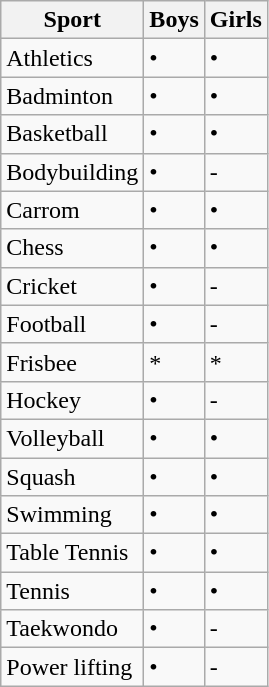<table class="wikitable">
<tr>
<th>Sport</th>
<th>Boys</th>
<th>Girls</th>
</tr>
<tr>
<td>Athletics</td>
<td>•</td>
<td>•</td>
</tr>
<tr>
<td>Badminton</td>
<td>•</td>
<td>•</td>
</tr>
<tr>
<td>Basketball</td>
<td>•</td>
<td>•</td>
</tr>
<tr>
<td>Bodybuilding</td>
<td>•</td>
<td>-</td>
</tr>
<tr>
<td>Carrom</td>
<td>•</td>
<td>•</td>
</tr>
<tr>
<td>Chess</td>
<td>•</td>
<td>•</td>
</tr>
<tr>
<td>Cricket</td>
<td>•</td>
<td>-</td>
</tr>
<tr>
<td>Football</td>
<td>•</td>
<td>-</td>
</tr>
<tr>
<td>Frisbee</td>
<td>*</td>
<td>*</td>
</tr>
<tr>
<td>Hockey</td>
<td>•</td>
<td>-</td>
</tr>
<tr>
<td>Volleyball</td>
<td>•</td>
<td>•</td>
</tr>
<tr>
<td>Squash</td>
<td>•</td>
<td>•</td>
</tr>
<tr>
<td>Swimming</td>
<td>•</td>
<td>•</td>
</tr>
<tr>
<td>Table Tennis</td>
<td>•</td>
<td>•</td>
</tr>
<tr>
<td>Tennis</td>
<td>•</td>
<td>•</td>
</tr>
<tr>
<td>Taekwondo</td>
<td>•</td>
<td>-</td>
</tr>
<tr>
<td>Power lifting</td>
<td>•</td>
<td>-</td>
</tr>
</table>
